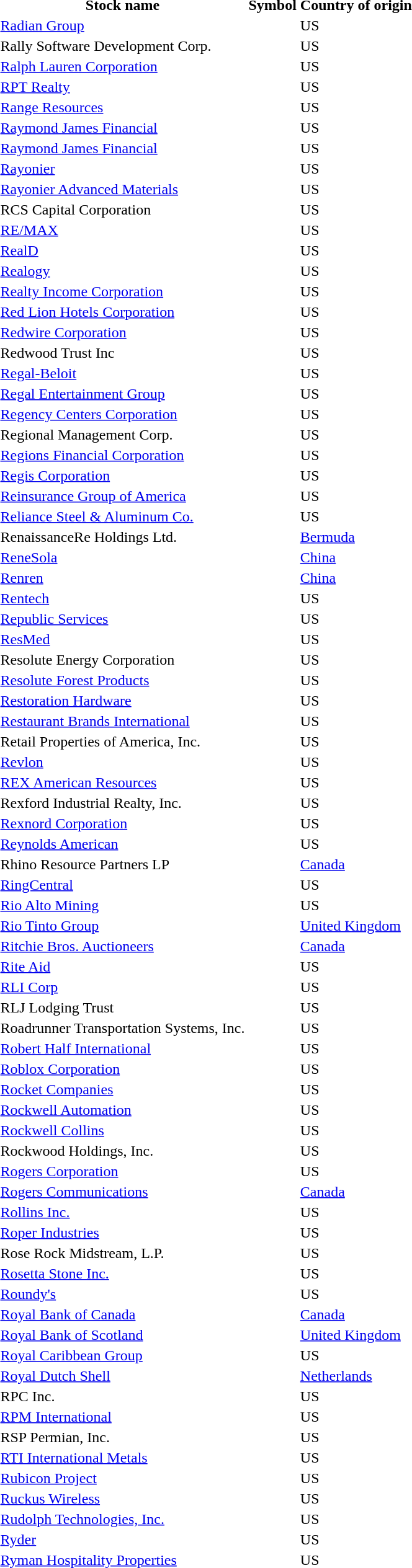<table style="background:transparent;">
<tr>
<th>Stock name</th>
<th>Symbol</th>
<th>Country of origin</th>
</tr>
<tr --->
<td><a href='#'>Radian Group</a></td>
<td></td>
<td>US</td>
</tr>
<tr --->
<td>Rally Software Development Corp.</td>
<td></td>
<td>US</td>
</tr>
<tr --->
<td><a href='#'>Ralph Lauren Corporation</a></td>
<td></td>
<td>US</td>
</tr>
<tr --->
<td><a href='#'>RPT Realty</a></td>
<td></td>
<td>US</td>
</tr>
<tr --->
<td><a href='#'>Range Resources</a></td>
<td></td>
<td>US</td>
</tr>
<tr --->
<td><a href='#'>Raymond James Financial</a></td>
<td></td>
<td>US</td>
</tr>
<tr --->
<td><a href='#'>Raymond James Financial</a></td>
<td></td>
<td>US</td>
</tr>
<tr --->
<td><a href='#'>Rayonier</a></td>
<td></td>
<td>US</td>
</tr>
<tr --->
<td><a href='#'>Rayonier Advanced Materials</a></td>
<td></td>
<td>US</td>
</tr>
<tr --->
<td>RCS Capital Corporation</td>
<td></td>
<td>US</td>
</tr>
<tr --->
<td><a href='#'>RE/MAX</a></td>
<td></td>
<td>US</td>
</tr>
<tr --->
<td><a href='#'>RealD</a></td>
<td></td>
<td>US</td>
</tr>
<tr --->
<td><a href='#'>Realogy</a></td>
<td></td>
<td>US</td>
</tr>
<tr --->
<td><a href='#'>Realty Income Corporation</a></td>
<td></td>
<td>US</td>
</tr>
<tr --->
<td><a href='#'>Red Lion Hotels Corporation</a></td>
<td></td>
<td>US</td>
</tr>
<tr --->
<td><a href='#'>Redwire Corporation</a></td>
<td></td>
<td>US</td>
</tr>
<tr --->
<td>Redwood Trust Inc</td>
<td></td>
<td>US</td>
</tr>
<tr --->
<td><a href='#'>Regal-Beloit</a></td>
<td></td>
<td>US</td>
</tr>
<tr --->
<td><a href='#'>Regal Entertainment Group</a></td>
<td></td>
<td>US</td>
</tr>
<tr --->
<td><a href='#'>Regency Centers Corporation</a></td>
<td></td>
<td>US</td>
</tr>
<tr --->
<td>Regional Management Corp.</td>
<td></td>
<td>US</td>
</tr>
<tr --->
<td><a href='#'>Regions Financial Corporation</a></td>
<td></td>
<td>US</td>
</tr>
<tr --->
<td><a href='#'>Regis Corporation</a></td>
<td></td>
<td>US</td>
</tr>
<tr --->
<td><a href='#'>Reinsurance Group of America</a></td>
<td></td>
<td>US</td>
</tr>
<tr --->
<td><a href='#'>Reliance Steel & Aluminum Co.</a></td>
<td></td>
<td>US</td>
</tr>
<tr --->
<td>RenaissanceRe Holdings Ltd.</td>
<td></td>
<td><a href='#'>Bermuda</a></td>
</tr>
<tr --->
<td><a href='#'>ReneSola</a></td>
<td></td>
<td><a href='#'>China</a></td>
</tr>
<tr --->
<td><a href='#'>Renren</a></td>
<td></td>
<td><a href='#'>China</a></td>
</tr>
<tr --->
<td><a href='#'>Rentech</a></td>
<td></td>
<td>US</td>
</tr>
<tr --->
<td><a href='#'>Republic Services</a></td>
<td></td>
<td>US</td>
</tr>
<tr --->
<td><a href='#'>ResMed</a></td>
<td></td>
<td>US</td>
</tr>
<tr --->
<td>Resolute Energy Corporation</td>
<td></td>
<td>US</td>
</tr>
<tr --->
<td><a href='#'>Resolute Forest Products</a></td>
<td></td>
<td>US</td>
</tr>
<tr --->
<td><a href='#'>Restoration Hardware</a></td>
<td></td>
<td>US</td>
</tr>
<tr --->
<td><a href='#'>Restaurant Brands International</a></td>
<td></td>
<td>US</td>
</tr>
<tr --->
<td>Retail Properties of America, Inc.</td>
<td></td>
<td>US</td>
</tr>
<tr --->
<td><a href='#'>Revlon</a></td>
<td></td>
<td>US</td>
</tr>
<tr --->
<td><a href='#'>REX American Resources</a></td>
<td></td>
<td>US</td>
</tr>
<tr --->
<td>Rexford Industrial Realty, Inc.</td>
<td></td>
<td>US</td>
</tr>
<tr --->
<td><a href='#'>Rexnord Corporation</a></td>
<td></td>
<td>US</td>
</tr>
<tr --->
<td><a href='#'>Reynolds American</a></td>
<td></td>
<td>US</td>
</tr>
<tr --->
<td>Rhino Resource Partners LP</td>
<td></td>
<td><a href='#'>Canada</a></td>
</tr>
<tr --->
<td><a href='#'>RingCentral</a></td>
<td></td>
<td>US</td>
</tr>
<tr --->
<td><a href='#'>Rio Alto Mining</a></td>
<td></td>
<td>US</td>
</tr>
<tr --->
<td><a href='#'>Rio Tinto Group</a></td>
<td></td>
<td><a href='#'>United Kingdom</a></td>
</tr>
<tr --->
<td><a href='#'>Ritchie Bros. Auctioneers</a></td>
<td></td>
<td><a href='#'>Canada</a></td>
</tr>
<tr --->
<td><a href='#'>Rite Aid</a></td>
<td></td>
<td>US</td>
</tr>
<tr --->
<td><a href='#'>RLI Corp</a></td>
<td></td>
<td>US</td>
</tr>
<tr --->
<td>RLJ Lodging Trust</td>
<td></td>
<td>US</td>
</tr>
<tr --->
<td>Roadrunner Transportation Systems, Inc.</td>
<td></td>
<td>US</td>
</tr>
<tr --->
<td><a href='#'>Robert Half International</a></td>
<td></td>
<td>US</td>
</tr>
<tr --->
<td><a href='#'>Roblox Corporation</a></td>
<td></td>
<td>US</td>
</tr>
<tr --->
<td><a href='#'>Rocket Companies</a></td>
<td></td>
<td>US</td>
</tr>
<tr --->
<td><a href='#'>Rockwell Automation</a></td>
<td></td>
<td>US</td>
</tr>
<tr --->
<td><a href='#'>Rockwell Collins</a></td>
<td></td>
<td>US</td>
</tr>
<tr --->
<td>Rockwood Holdings, Inc.</td>
<td></td>
<td>US</td>
</tr>
<tr --->
<td><a href='#'>Rogers Corporation</a></td>
<td></td>
<td>US</td>
</tr>
<tr --->
<td><a href='#'>Rogers Communications</a></td>
<td></td>
<td><a href='#'>Canada</a></td>
</tr>
<tr --->
<td><a href='#'>Rollins Inc.</a></td>
<td></td>
<td>US</td>
</tr>
<tr --->
<td><a href='#'>Roper Industries</a></td>
<td></td>
<td>US</td>
</tr>
<tr --->
<td>Rose Rock Midstream, L.P.</td>
<td></td>
<td>US</td>
</tr>
<tr --->
<td><a href='#'>Rosetta Stone Inc.</a></td>
<td></td>
<td>US</td>
</tr>
<tr --->
<td><a href='#'>Roundy's</a></td>
<td></td>
<td>US</td>
</tr>
<tr --->
<td><a href='#'>Royal Bank of Canada</a></td>
<td></td>
<td><a href='#'>Canada</a></td>
</tr>
<tr --->
<td><a href='#'>Royal Bank of Scotland</a></td>
<td></td>
<td><a href='#'>United Kingdom</a></td>
</tr>
<tr --->
<td><a href='#'>Royal Caribbean Group</a></td>
<td></td>
<td>US</td>
</tr>
<tr --->
<td><a href='#'>Royal Dutch Shell</a></td>
<td></td>
<td><a href='#'>Netherlands</a></td>
</tr>
<tr --->
<td>RPC Inc.</td>
<td></td>
<td>US</td>
</tr>
<tr --->
<td><a href='#'>RPM International</a></td>
<td></td>
<td>US</td>
</tr>
<tr --->
<td>RSP Permian, Inc.</td>
<td></td>
<td>US</td>
</tr>
<tr --->
<td><a href='#'>RTI International Metals</a></td>
<td></td>
<td>US</td>
</tr>
<tr --->
<td><a href='#'>Rubicon Project</a></td>
<td></td>
<td>US</td>
</tr>
<tr --->
<td><a href='#'>Ruckus Wireless</a></td>
<td></td>
<td>US</td>
</tr>
<tr --->
<td><a href='#'>Rudolph Technologies, Inc.</a></td>
<td></td>
<td>US</td>
</tr>
<tr --->
<td><a href='#'>Ryder</a></td>
<td></td>
<td>US</td>
</tr>
<tr --->
<td><a href='#'>Ryman Hospitality Properties</a></td>
<td></td>
<td>US</td>
</tr>
<tr --->
</tr>
</table>
